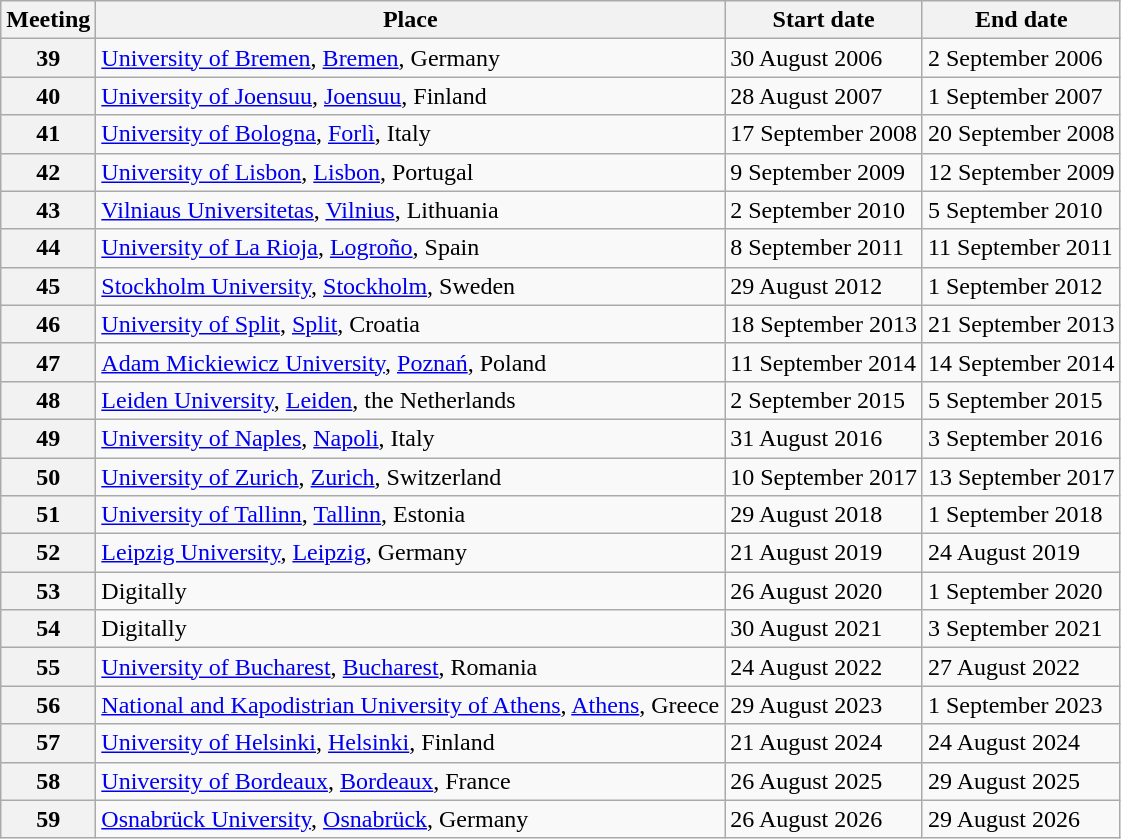<table class="wikitable">
<tr>
<th>Meeting</th>
<th>Place</th>
<th>Start date</th>
<th>End date</th>
</tr>
<tr>
<th>39</th>
<td><a href='#'>University of Bremen</a>, <a href='#'>Bremen</a>, Germany</td>
<td>30 August 2006</td>
<td>2 September 2006</td>
</tr>
<tr>
<th>40</th>
<td><a href='#'>University of Joensuu</a>, <a href='#'>Joensuu</a>, Finland</td>
<td>28 August 2007</td>
<td>1 September 2007</td>
</tr>
<tr>
<th>41</th>
<td><a href='#'>University of Bologna</a>, <a href='#'>Forlì</a>, Italy</td>
<td>17 September 2008</td>
<td>20 September 2008</td>
</tr>
<tr>
<th>42</th>
<td><a href='#'>University of Lisbon</a>, <a href='#'>Lisbon</a>, Portugal</td>
<td>9 September 2009</td>
<td>12 September 2009</td>
</tr>
<tr>
<th>43</th>
<td><a href='#'>Vilniaus Universitetas</a>, <a href='#'>Vilnius</a>, Lithuania</td>
<td>2 September 2010</td>
<td>5 September 2010</td>
</tr>
<tr>
<th>44</th>
<td><a href='#'>University of La Rioja</a>, <a href='#'>Logroño</a>, Spain</td>
<td>8 September 2011</td>
<td>11 September 2011</td>
</tr>
<tr>
<th>45</th>
<td><a href='#'>Stockholm University</a>, <a href='#'>Stockholm</a>, Sweden</td>
<td>29 August 2012</td>
<td>1 September 2012</td>
</tr>
<tr>
<th>46</th>
<td><a href='#'>University of Split</a>, <a href='#'>Split</a>, Croatia</td>
<td>18 September 2013</td>
<td>21 September 2013</td>
</tr>
<tr>
<th>47</th>
<td><a href='#'>Adam Mickiewicz University</a>, <a href='#'>Poznań</a>, Poland</td>
<td>11 September 2014</td>
<td>14 September 2014</td>
</tr>
<tr>
<th>48</th>
<td><a href='#'>Leiden University</a>, <a href='#'>Leiden</a>, the Netherlands</td>
<td>2 September 2015</td>
<td>5 September 2015</td>
</tr>
<tr>
<th>49</th>
<td><a href='#'>University of Naples</a>, <a href='#'>Napoli</a>, Italy</td>
<td>31 August 2016</td>
<td>3 September 2016</td>
</tr>
<tr>
<th>50</th>
<td><a href='#'>University of Zurich</a>, <a href='#'>Zurich</a>, Switzerland</td>
<td>10 September 2017</td>
<td>13 September 2017</td>
</tr>
<tr>
<th>51</th>
<td><a href='#'>University of Tallinn</a>, <a href='#'>Tallinn</a>, Estonia</td>
<td>29 August 2018</td>
<td>1 September 2018</td>
</tr>
<tr>
<th>52</th>
<td><a href='#'>Leipzig University</a>, <a href='#'>Leipzig</a>, Germany</td>
<td>21 August 2019</td>
<td>24 August 2019</td>
</tr>
<tr>
<th>53</th>
<td>Digitally</td>
<td>26 August 2020</td>
<td>1 September 2020</td>
</tr>
<tr>
<th>54</th>
<td>Digitally</td>
<td>30 August 2021</td>
<td>3 September 2021</td>
</tr>
<tr>
<th>55</th>
<td><a href='#'>University of Bucharest</a>, <a href='#'>Bucharest</a>, Romania</td>
<td>24 August 2022</td>
<td>27 August 2022</td>
</tr>
<tr>
<th>56</th>
<td><a href='#'>National and Kapodistrian University of Athens</a>, <a href='#'>Athens</a>, Greece</td>
<td>29 August 2023</td>
<td>1 September 2023</td>
</tr>
<tr>
<th>57</th>
<td><a href='#'>University of Helsinki</a>, <a href='#'>Helsinki</a>, Finland</td>
<td>21 August 2024</td>
<td>24 August 2024</td>
</tr>
<tr>
<th>58</th>
<td><a href='#'>University of Bordeaux</a>, <a href='#'>Bordeaux</a>, France</td>
<td>26 August 2025</td>
<td>29 August 2025</td>
</tr>
<tr>
<th>59</th>
<td><a href='#'>Osnabrück University</a>, <a href='#'>Osnabrück</a>, Germany</td>
<td>26 August 2026</td>
<td>29 August 2026</td>
</tr>
</table>
